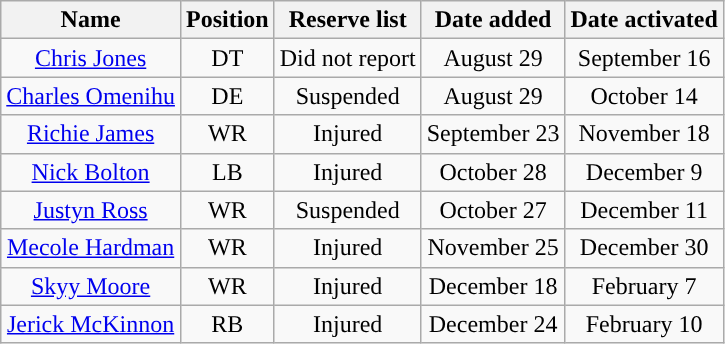<table class="wikitable sortable" style="text-align:center">
<tr>
<th>Name</th>
<th>Position</th>
<th>Reserve list</th>
<th>Date added</th>
<th>Date activated</th>
</tr>
<tr>
<td><a href='#'>Chris Jones</a></td>
<td>DT</td>
<td>Did not report</td>
<td>August 29</td>
<td>September 16</td>
</tr>
<tr>
<td><a href='#'>Charles Omenihu</a></td>
<td>DE</td>
<td>Suspended</td>
<td>August 29</td>
<td>October 14</td>
</tr>
<tr>
<td><a href='#'>Richie James</a></td>
<td>WR</td>
<td>Injured</td>
<td>September 23</td>
<td>November 18</td>
</tr>
<tr>
<td><a href='#'>Nick Bolton</a></td>
<td>LB</td>
<td>Injured</td>
<td>October 28</td>
<td>December 9</td>
</tr>
<tr>
<td><a href='#'>Justyn Ross</a></td>
<td>WR</td>
<td>Suspended</td>
<td>October 27</td>
<td>December 11</td>
</tr>
<tr>
<td><a href='#'>Mecole Hardman</a></td>
<td>WR</td>
<td>Injured</td>
<td>November 25</td>
<td>December 30</td>
</tr>
<tr>
<td><a href='#'>Skyy Moore</a></td>
<td>WR</td>
<td>Injured</td>
<td>December 18</td>
<td>February 7</td>
</tr>
<tr>
<td><a href='#'>Jerick McKinnon</a></td>
<td>RB</td>
<td>Injured</td>
<td>December 24</td>
<td>February 10</td>
</tr>
</table>
